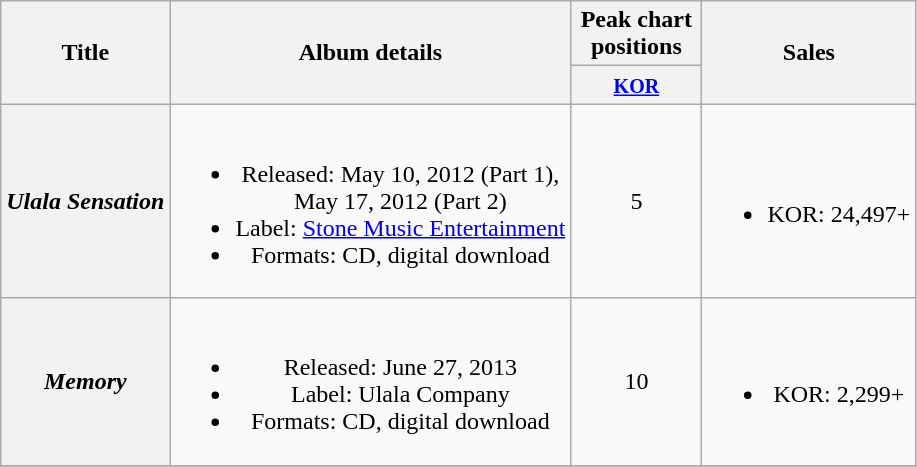<table class="wikitable plainrowheaders" style="text-align:center;">
<tr>
<th rowspan="2" scope="col">Title</th>
<th rowspan="2" scope="col">Album details</th>
<th colspan="1" scope="col" style="width:5em;">Peak chart positions</th>
<th rowspan="2" scope="col">Sales</th>
</tr>
<tr>
<th><small><a href='#'>KOR</a></small><br></th>
</tr>
<tr>
<th scope="row"><em>Ulala Sensation</em></th>
<td><br><ul><li>Released: May 10, 2012 (Part 1),<br>May 17, 2012 (Part 2)</li><li>Label: <a href='#'>Stone Music Entertainment</a></li><li>Formats: CD, digital download</li></ul></td>
<td>5</td>
<td><br><ul><li>KOR: 24,497+</li></ul></td>
</tr>
<tr>
<th scope="row"><em>Memory</em></th>
<td><br><ul><li>Released: June 27, 2013</li><li>Label: Ulala Company</li><li>Formats: CD, digital download</li></ul></td>
<td>10</td>
<td><br><ul><li>KOR: 2,299+</li></ul></td>
</tr>
<tr>
</tr>
</table>
